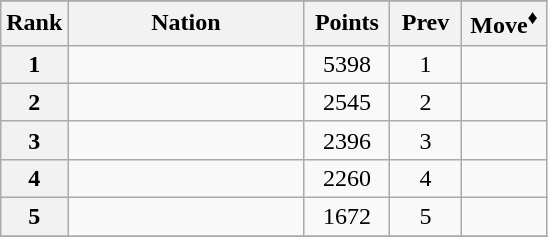<table class="wikitable sortable">
<tr>
</tr>
<tr>
<th width=30>Rank</th>
<th width=150>Nation</th>
<th width=50>Points</th>
<th width=40>Prev</th>
<th width=50>Move<sup>♦</sup></th>
</tr>
<tr style="text-align:center;">
<th scope="row">1</th>
<td style="text-align:left;"></td>
<td>5398</td>
<td>1</td>
<td></td>
</tr>
<tr style="text-align:center;">
<th scope="row">2</th>
<td style="text-align:left;"></td>
<td>2545</td>
<td>2</td>
<td></td>
</tr>
<tr style="text-align:center;">
<th scope="row">3</th>
<td style="text-align:left;"></td>
<td>2396</td>
<td>3</td>
<td></td>
</tr>
<tr style="text-align:center;">
<th scope="row">4</th>
<td style="text-align:left;"></td>
<td>2260</td>
<td>4</td>
<td></td>
</tr>
<tr style="text-align:center;">
<th scope="row">5</th>
<td style="text-align:left;"></td>
<td>1672</td>
<td>5</td>
<td></td>
</tr>
<tr style="text-align:center;">
</tr>
</table>
